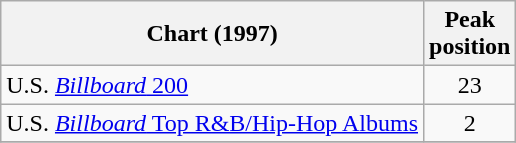<table class="wikitable sortable">
<tr>
<th align="left">Chart (1997)</th>
<th align="left">Peak<br>position</th>
</tr>
<tr>
<td align="left">U.S. <a href='#'><em>Billboard</em> 200</a></td>
<td align="center">23</td>
</tr>
<tr>
<td align="left">U.S. <a href='#'><em>Billboard</em> Top R&B/Hip-Hop Albums</a></td>
<td align="center">2</td>
</tr>
<tr>
</tr>
</table>
